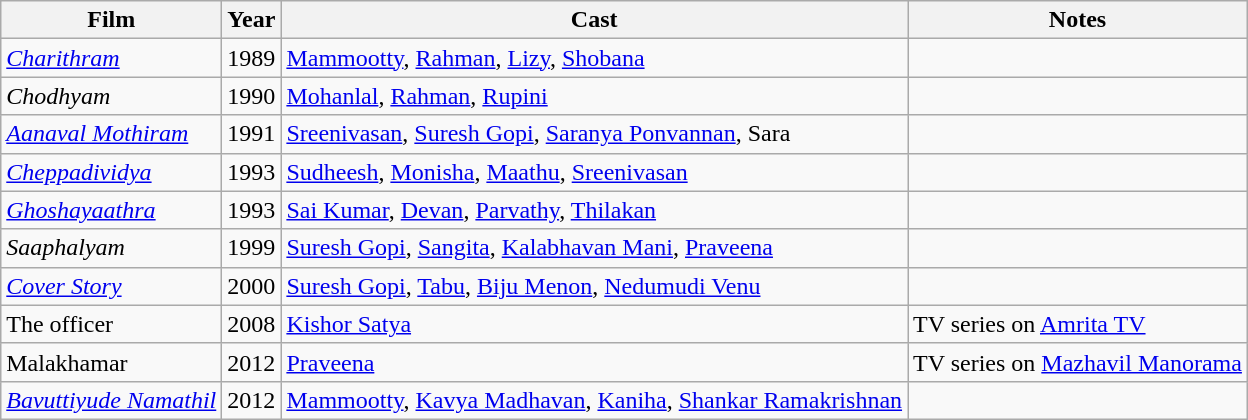<table class="wikitable">
<tr>
<th>Film</th>
<th>Year</th>
<th>Cast</th>
<th>Notes</th>
</tr>
<tr>
<td><em><a href='#'>Charithram</a></em></td>
<td>1989</td>
<td><a href='#'>Mammootty</a>, <a href='#'>Rahman</a>, <a href='#'>Lizy</a>, <a href='#'>Shobana</a></td>
<td></td>
</tr>
<tr>
<td><em>Chodhyam</em></td>
<td>1990</td>
<td><a href='#'>Mohanlal</a>, <a href='#'>Rahman</a>, <a href='#'>Rupini</a></td>
<td></td>
</tr>
<tr>
<td><em><a href='#'>Aanaval Mothiram</a></em></td>
<td>1991</td>
<td><a href='#'>Sreenivasan</a>, <a href='#'>Suresh Gopi</a>, <a href='#'>Saranya Ponvannan</a>, Sara</td>
<td></td>
</tr>
<tr>
<td><em><a href='#'>Cheppadividya</a></em></td>
<td>1993</td>
<td><a href='#'>Sudheesh</a>, <a href='#'>Monisha</a>, <a href='#'>Maathu</a>, <a href='#'>Sreenivasan</a></td>
<td></td>
</tr>
<tr>
<td><em><a href='#'>Ghoshayaathra</a></em></td>
<td>1993</td>
<td><a href='#'>Sai Kumar</a>, <a href='#'>Devan</a>, <a href='#'>Parvathy</a>, <a href='#'>Thilakan</a></td>
<td></td>
</tr>
<tr>
<td><em>Saaphalyam</em></td>
<td>1999</td>
<td><a href='#'>Suresh Gopi</a>, <a href='#'>Sangita</a>, <a href='#'>Kalabhavan Mani</a>, <a href='#'>Praveena</a></td>
<td></td>
</tr>
<tr>
<td><em><a href='#'>Cover Story</a></em></td>
<td>2000</td>
<td><a href='#'>Suresh Gopi</a>, <a href='#'>Tabu</a>, <a href='#'>Biju Menon</a>, <a href='#'>Nedumudi Venu</a></td>
<td></td>
</tr>
<tr>
<td>The officer</td>
<td>2008</td>
<td><a href='#'>Kishor Satya</a></td>
<td>TV series on <a href='#'>Amrita TV</a></td>
</tr>
<tr>
<td>Malakhamar</td>
<td>2012</td>
<td><a href='#'>Praveena</a></td>
<td>TV series on <a href='#'>Mazhavil Manorama</a></td>
</tr>
<tr>
<td><em><a href='#'>Bavuttiyude Namathil</a></em></td>
<td>2012</td>
<td><a href='#'>Mammootty</a>, <a href='#'>Kavya Madhavan</a>, <a href='#'>Kaniha</a>, <a href='#'>Shankar Ramakrishnan</a></td>
<td></td>
</tr>
</table>
